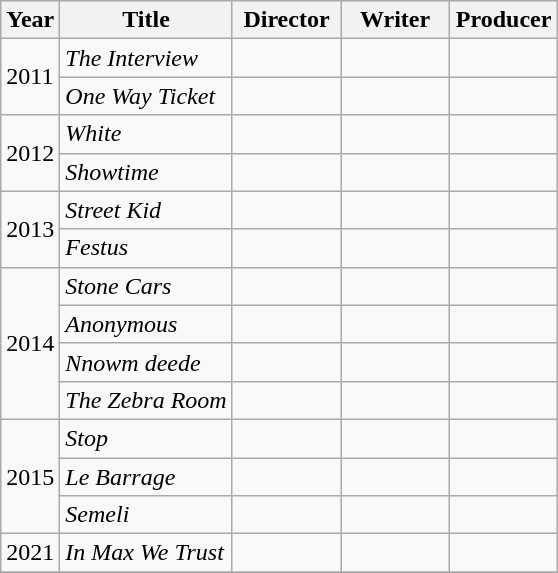<table class="wikitable">
<tr>
<th>Year</th>
<th>Title</th>
<th width=65>Director</th>
<th width=65>Writer</th>
<th width=65>Producer</th>
</tr>
<tr>
<td rowspan=2>2011</td>
<td><em>The Interview</em></td>
<td></td>
<td></td>
<td></td>
</tr>
<tr>
<td><em>One Way Ticket</em></td>
<td></td>
<td></td>
<td></td>
</tr>
<tr>
<td rowspan=2>2012</td>
<td><em>White</em></td>
<td></td>
<td></td>
<td></td>
</tr>
<tr>
<td><em>Showtime</em></td>
<td></td>
<td></td>
<td></td>
</tr>
<tr>
<td rowspan=2>2013</td>
<td><em>Street Kid</em></td>
<td></td>
<td></td>
<td></td>
</tr>
<tr>
<td><em>Festus</em></td>
<td></td>
<td></td>
<td></td>
</tr>
<tr>
<td rowspan=4>2014</td>
<td><em>Stone Cars</em></td>
<td></td>
<td></td>
<td></td>
</tr>
<tr>
<td><em>Anonymous</em></td>
<td></td>
<td></td>
<td></td>
</tr>
<tr>
<td><em>Nnowm deede</em></td>
<td></td>
<td></td>
<td></td>
</tr>
<tr>
<td><em>The Zebra Room</em></td>
<td></td>
<td></td>
<td></td>
</tr>
<tr>
<td rowspan=3>2015</td>
<td><em>Stop</em></td>
<td></td>
<td></td>
<td></td>
</tr>
<tr>
<td><em>Le Barrage</em></td>
<td></td>
<td></td>
<td></td>
</tr>
<tr>
<td><em>Semeli</em></td>
<td></td>
<td></td>
<td></td>
</tr>
<tr>
<td>2021</td>
<td><em>In Max We Trust</em></td>
<td></td>
<td></td>
<td></td>
</tr>
<tr>
</tr>
</table>
